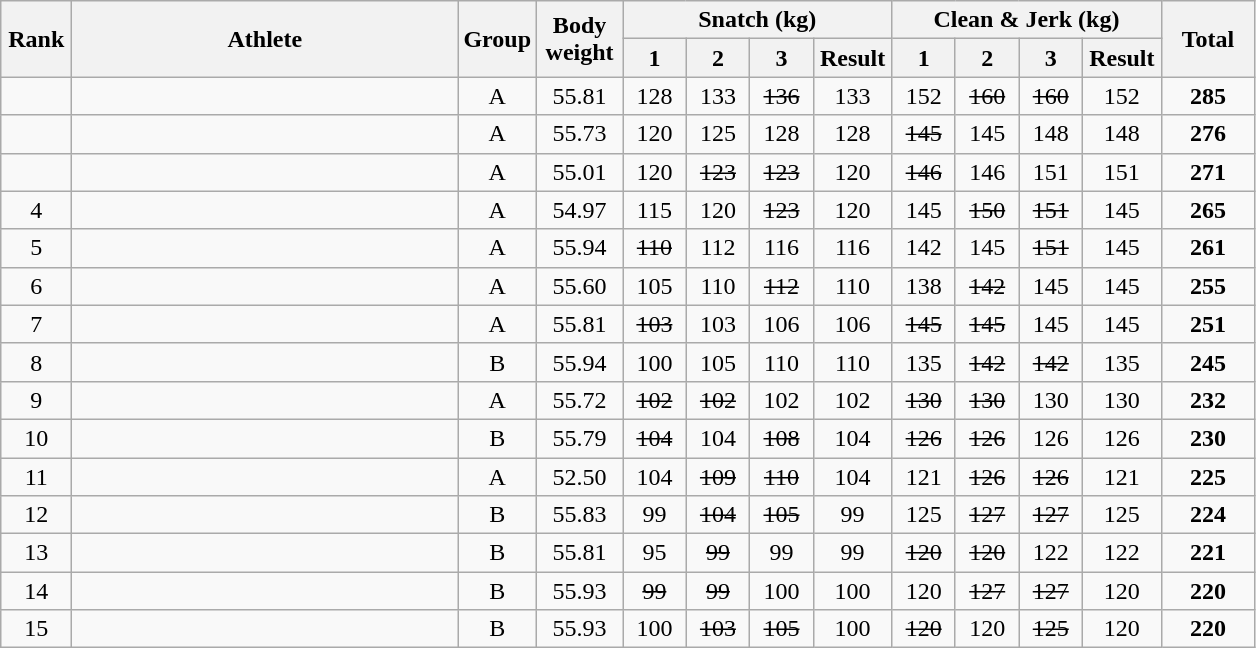<table class = "wikitable" style="text-align:center;">
<tr>
<th rowspan=2 width=40>Rank</th>
<th rowspan=2 width=250>Athlete</th>
<th rowspan=2 width=40>Group</th>
<th rowspan=2 width=50>Body weight</th>
<th colspan=4>Snatch (kg)</th>
<th colspan=4>Clean & Jerk (kg)</th>
<th rowspan=2 width=55>Total</th>
</tr>
<tr>
<th width=35>1</th>
<th width=35>2</th>
<th width=35>3</th>
<th width=45>Result</th>
<th width=35>1</th>
<th width=35>2</th>
<th width=35>3</th>
<th width=45>Result</th>
</tr>
<tr>
<td></td>
<td align=left></td>
<td>A</td>
<td>55.81</td>
<td>128</td>
<td>133</td>
<td><s>136</s></td>
<td>133</td>
<td>152</td>
<td><s>160</s></td>
<td><s>160</s></td>
<td>152</td>
<td><strong>285</strong></td>
</tr>
<tr>
<td></td>
<td align=left></td>
<td>A</td>
<td>55.73</td>
<td>120</td>
<td>125</td>
<td>128</td>
<td>128</td>
<td><s>145</s></td>
<td>145</td>
<td>148</td>
<td>148</td>
<td><strong>276</strong></td>
</tr>
<tr>
<td></td>
<td align=left></td>
<td>A</td>
<td>55.01</td>
<td>120</td>
<td><s>123</s></td>
<td><s>123</s></td>
<td>120</td>
<td><s>146</s></td>
<td>146</td>
<td>151</td>
<td>151</td>
<td><strong>271</strong></td>
</tr>
<tr>
<td>4</td>
<td align=left></td>
<td>A</td>
<td>54.97</td>
<td>115</td>
<td>120</td>
<td><s>123</s></td>
<td>120</td>
<td>145</td>
<td><s>150</s></td>
<td><s>151</s></td>
<td>145</td>
<td><strong>265</strong></td>
</tr>
<tr>
<td>5</td>
<td align=left></td>
<td>A</td>
<td>55.94</td>
<td><s>110</s></td>
<td>112</td>
<td>116</td>
<td>116</td>
<td>142</td>
<td>145</td>
<td><s>151</s></td>
<td>145</td>
<td><strong>261</strong></td>
</tr>
<tr>
<td>6</td>
<td align=left></td>
<td>A</td>
<td>55.60</td>
<td>105</td>
<td>110</td>
<td><s>112</s></td>
<td>110</td>
<td>138</td>
<td><s>142</s></td>
<td>145</td>
<td>145</td>
<td><strong>255</strong></td>
</tr>
<tr>
<td>7</td>
<td align=left></td>
<td>A</td>
<td>55.81</td>
<td><s>103</s></td>
<td>103</td>
<td>106</td>
<td>106</td>
<td><s>145</s></td>
<td><s>145</s></td>
<td>145</td>
<td>145</td>
<td><strong>251</strong></td>
</tr>
<tr>
<td>8</td>
<td align=left></td>
<td>B</td>
<td>55.94</td>
<td>100</td>
<td>105</td>
<td>110</td>
<td>110</td>
<td>135</td>
<td><s>142</s></td>
<td><s>142</s></td>
<td>135</td>
<td><strong>245</strong></td>
</tr>
<tr>
<td>9</td>
<td align=left></td>
<td>A</td>
<td>55.72</td>
<td><s>102</s></td>
<td><s>102</s></td>
<td>102</td>
<td>102</td>
<td><s>130</s></td>
<td><s>130</s></td>
<td>130</td>
<td>130</td>
<td><strong>232</strong></td>
</tr>
<tr>
<td>10</td>
<td align=left></td>
<td>B</td>
<td>55.79</td>
<td><s>104</s></td>
<td>104</td>
<td><s>108</s></td>
<td>104</td>
<td><s>126</s></td>
<td><s>126</s></td>
<td>126</td>
<td>126</td>
<td><strong>230</strong></td>
</tr>
<tr>
<td>11</td>
<td align=left></td>
<td>A</td>
<td>52.50</td>
<td>104</td>
<td><s>109</s></td>
<td><s>110</s></td>
<td>104</td>
<td>121</td>
<td><s>126</s></td>
<td><s>126</s></td>
<td>121</td>
<td><strong>225</strong></td>
</tr>
<tr>
<td>12</td>
<td align=left></td>
<td>B</td>
<td>55.83</td>
<td>99</td>
<td><s>104</s></td>
<td><s>105</s></td>
<td>99</td>
<td>125</td>
<td><s>127</s></td>
<td><s>127</s></td>
<td>125</td>
<td><strong>224</strong></td>
</tr>
<tr>
<td>13</td>
<td align=left></td>
<td>B</td>
<td>55.81</td>
<td>95</td>
<td><s>99</s></td>
<td>99</td>
<td>99</td>
<td><s>120</s></td>
<td><s>120</s></td>
<td>122</td>
<td>122</td>
<td><strong>221</strong></td>
</tr>
<tr>
<td>14</td>
<td align=left></td>
<td>B</td>
<td>55.93</td>
<td><s>99</s></td>
<td><s>99</s></td>
<td>100</td>
<td>100</td>
<td>120</td>
<td><s>127</s></td>
<td><s>127</s></td>
<td>120</td>
<td><strong>220</strong></td>
</tr>
<tr>
<td>15</td>
<td align=left></td>
<td>B</td>
<td>55.93</td>
<td>100</td>
<td><s>103</s></td>
<td><s>105</s></td>
<td>100</td>
<td><s>120</s></td>
<td>120</td>
<td><s>125</s></td>
<td>120</td>
<td><strong>220</strong></td>
</tr>
</table>
